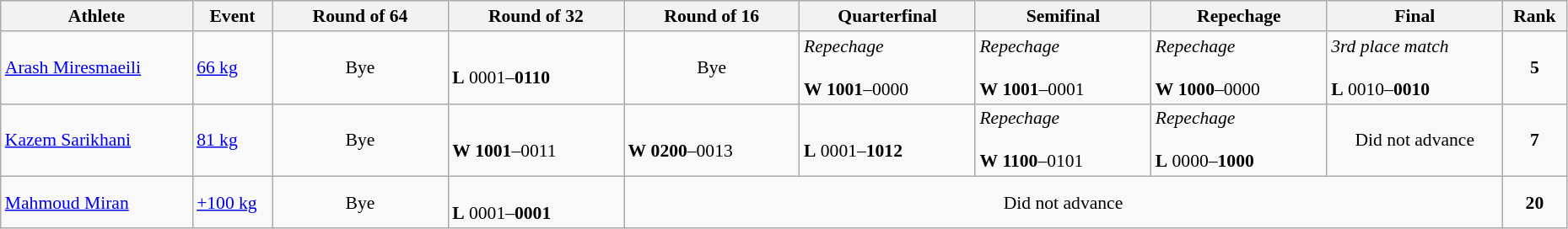<table class="wikitable" width="98%" style="text-align:left; font-size:90%">
<tr>
<th width="12%">Athlete</th>
<th width="5%">Event</th>
<th width="11%">Round of 64</th>
<th width="11%">Round of 32</th>
<th width="11%">Round of 16</th>
<th width="11%">Quarterfinal</th>
<th width="11%">Semifinal</th>
<th width="11%">Repechage</th>
<th width="11%">Final</th>
<th width="4%">Rank</th>
</tr>
<tr>
<td><a href='#'>Arash Miresmaeili</a></td>
<td><a href='#'>66 kg</a></td>
<td align="center">Bye</td>
<td><br><strong>L</strong> 0001–<strong>0110</strong></td>
<td align="center">Bye</td>
<td><em>Repechage</em><br><br><strong>W</strong> <strong>1001</strong>–0000</td>
<td><em>Repechage</em><br><br><strong>W</strong> <strong>1001</strong>–0001</td>
<td><em>Repechage</em><br><br><strong>W</strong> <strong>1000</strong>–0000</td>
<td><em>3rd place match</em><br><br><strong>L</strong> 0010–<strong>0010</strong></td>
<td align=center><strong>5</strong></td>
</tr>
<tr>
<td><a href='#'>Kazem Sarikhani</a></td>
<td><a href='#'>81 kg</a></td>
<td align="center">Bye</td>
<td><br><strong>W</strong> <strong>1001</strong>–0011</td>
<td><br><strong>W</strong> <strong>0200</strong>–0013</td>
<td><br><strong>L</strong> 0001–<strong>1012</strong></td>
<td><em>Repechage</em><br><br><strong>W</strong> <strong>1100</strong>–0101</td>
<td><em>Repechage</em><br><br><strong>L</strong> 0000–<strong>1000</strong></td>
<td align=center>Did not advance</td>
<td align=center><strong>7</strong></td>
</tr>
<tr>
<td><a href='#'>Mahmoud Miran</a></td>
<td><a href='#'>+100 kg</a></td>
<td align="center">Bye</td>
<td><br><strong>L</strong> 0001–<strong>0001</strong></td>
<td colspan=5 align=center>Did not advance</td>
<td align=center><strong>20</strong></td>
</tr>
</table>
